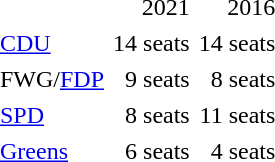<table cellpadding="2" style="width:150px; text-align:right; white-space:nowrap;">
<tr>
<td></td>
<td>2021</td>
<td>2016</td>
</tr>
<tr>
<td style="text-align:left;"><a href='#'>CDU</a></td>
<td>14 seats</td>
<td>14 seats</td>
</tr>
<tr>
<td style="text-align:left;">FWG/<a href='#'>FDP</a></td>
<td>9 seats</td>
<td>8 seats</td>
</tr>
<tr>
<td style="text-align:left;"><a href='#'>SPD</a></td>
<td>8 seats</td>
<td>11 seats</td>
</tr>
<tr>
<td style="text-align:left;"><a href='#'>Greens</a></td>
<td>6 seats</td>
<td>4 seats</td>
</tr>
</table>
